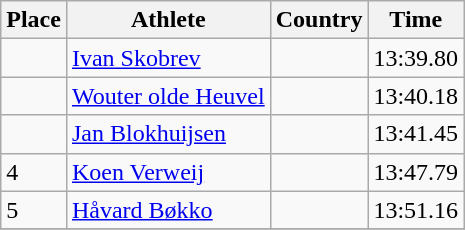<table class="wikitable" border="1">
<tr>
<th>Place</th>
<th>Athlete</th>
<th>Country</th>
<th>Time</th>
</tr>
<tr>
<td></td>
<td><a href='#'>Ivan Skobrev</a></td>
<td></td>
<td>13:39.80</td>
</tr>
<tr>
<td></td>
<td><a href='#'>Wouter olde Heuvel</a></td>
<td></td>
<td>13:40.18</td>
</tr>
<tr>
<td></td>
<td><a href='#'>Jan Blokhuijsen</a></td>
<td></td>
<td>13:41.45</td>
</tr>
<tr>
<td>4</td>
<td><a href='#'>Koen Verweij</a></td>
<td></td>
<td>13:47.79</td>
</tr>
<tr>
<td>5</td>
<td><a href='#'>Håvard Bøkko</a></td>
<td></td>
<td>13:51.16</td>
</tr>
<tr>
</tr>
</table>
